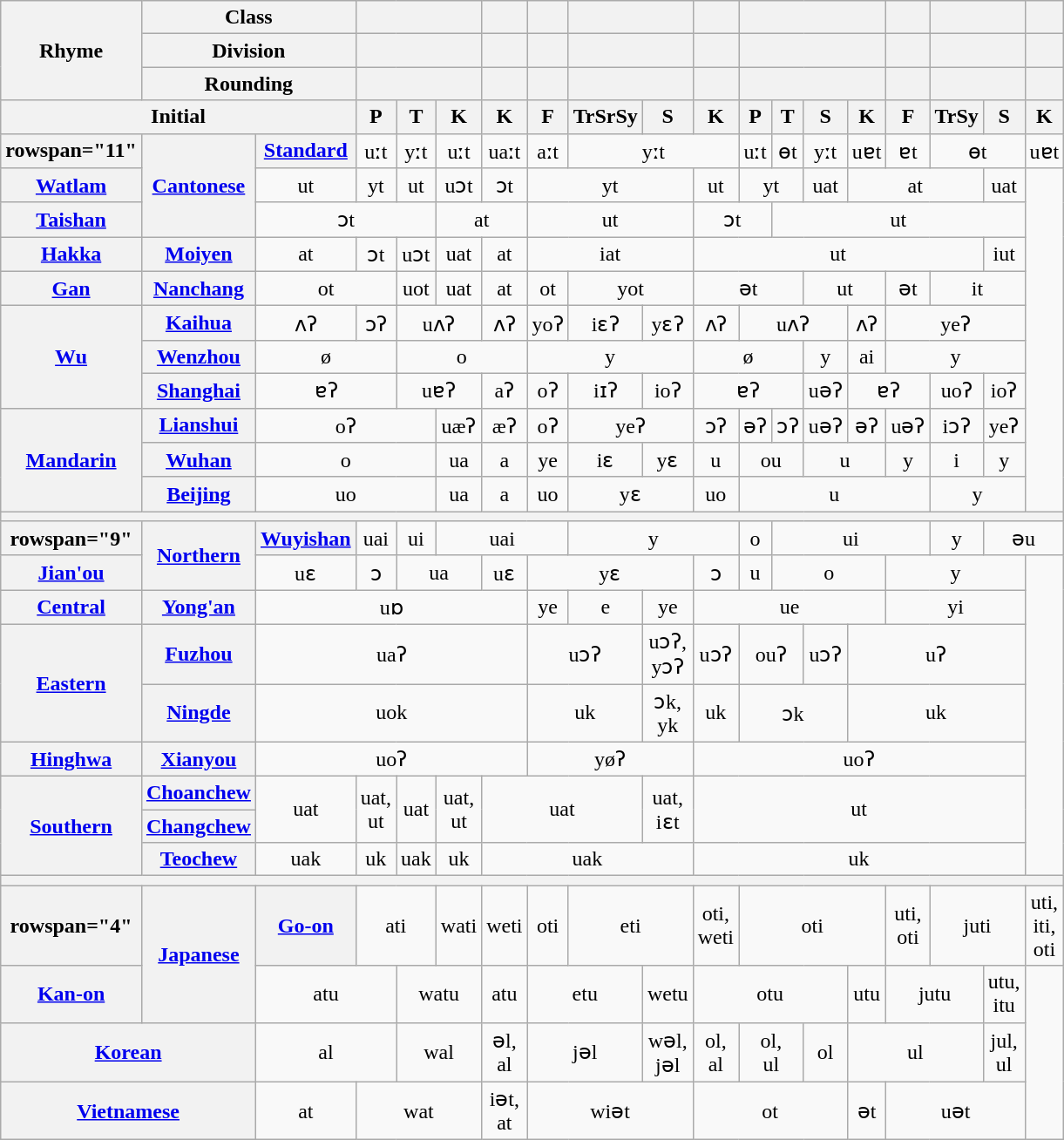<table class="wikitable" style="text-align: center;">
<tr>
<th rowspan="3">Rhyme</th>
<th colspan="2">Class</th>
<th colspan="3"></th>
<th></th>
<th></th>
<th colspan="2"></th>
<th></th>
<th colspan="4"></th>
<th></th>
<th colspan="2"></th>
<th></th>
</tr>
<tr>
<th colspan="2">Division</th>
<th colspan="3"></th>
<th></th>
<th></th>
<th colspan="2"></th>
<th></th>
<th colspan="4"></th>
<th></th>
<th colspan="2"></th>
<th></th>
</tr>
<tr>
<th colspan="2">Rounding</th>
<th colspan="3"></th>
<th></th>
<th></th>
<th colspan="2"></th>
<th></th>
<th colspan="4"></th>
<th></th>
<th colspan="2"></th>
<th></th>
</tr>
<tr>
<th colspan="3">Initial</th>
<th>P</th>
<th>T</th>
<th>K</th>
<th>K</th>
<th>F</th>
<th>TrSrSy</th>
<th>S</th>
<th>K</th>
<th>P</th>
<th>T</th>
<th>S</th>
<th>K</th>
<th>F</th>
<th>TrSy</th>
<th>S</th>
<th>K</th>
</tr>
<tr>
<th>rowspan="11" </th>
<th rowspan="3"><a href='#'>Cantonese</a></th>
<th><a href='#'>Standard</a></th>
<td>uːt</td>
<td>yːt</td>
<td>uːt</td>
<td>uaːt</td>
<td>aːt</td>
<td colspan="3">yːt</td>
<td>uːt</td>
<td>ɵt</td>
<td>yːt</td>
<td>uɐt</td>
<td>ɐt</td>
<td colspan="2">ɵt</td>
<td>uɐt</td>
</tr>
<tr>
<th><a href='#'>Watlam</a></th>
<td>ut</td>
<td>yt</td>
<td>ut</td>
<td>uɔt</td>
<td>ɔt</td>
<td colspan="3">yt</td>
<td>ut</td>
<td colspan="2">yt</td>
<td>uat</td>
<td colspan="3">at</td>
<td>uat</td>
</tr>
<tr>
<th><a href='#'>Taishan</a></th>
<td colspan="3">ɔt</td>
<td colspan="2">at</td>
<td colspan="3">ut</td>
<td colspan="2">ɔt</td>
<td colspan="6">ut</td>
</tr>
<tr>
<th><a href='#'>Hakka</a></th>
<th><a href='#'>Moiyen</a></th>
<td>at</td>
<td>ɔt</td>
<td>uɔt</td>
<td>uat</td>
<td>at</td>
<td colspan="3">iat</td>
<td colspan="7">ut</td>
<td>iut</td>
</tr>
<tr>
<th><a href='#'>Gan</a></th>
<th><a href='#'>Nanchang</a></th>
<td colspan="2">ot</td>
<td>uot</td>
<td>uat</td>
<td>at</td>
<td>ot</td>
<td colspan="2">yot</td>
<td colspan="3">ət</td>
<td colspan="2">ut</td>
<td>ət</td>
<td colspan="2">it</td>
</tr>
<tr>
<th rowspan="3"><a href='#'>Wu</a></th>
<th><a href='#'>Kaihua</a></th>
<td>ʌʔ</td>
<td>ɔʔ</td>
<td colspan="2">uʌʔ</td>
<td>ʌʔ</td>
<td>yoʔ</td>
<td>iɛʔ</td>
<td>yɛʔ</td>
<td>ʌʔ</td>
<td colspan="3">uʌʔ</td>
<td>ʌʔ</td>
<td colspan="3">yeʔ</td>
</tr>
<tr>
<th><a href='#'>Wenzhou</a></th>
<td colspan="2">ø</td>
<td colspan="3">o</td>
<td colspan="3">y</td>
<td colspan="3">ø</td>
<td>y</td>
<td>ai</td>
<td colspan="3">y</td>
</tr>
<tr>
<th><a href='#'>Shanghai</a></th>
<td colspan="2">ɐʔ</td>
<td colspan="2">uɐʔ</td>
<td>aʔ</td>
<td>oʔ</td>
<td>iɪʔ</td>
<td>ioʔ</td>
<td colspan="3">ɐʔ</td>
<td>uəʔ</td>
<td colspan="2">ɐʔ</td>
<td>uoʔ</td>
<td>ioʔ</td>
</tr>
<tr>
<th rowspan="3"><a href='#'>Mandarin</a></th>
<th><a href='#'>Lianshui</a></th>
<td colspan="3">oʔ</td>
<td>uæʔ</td>
<td>æʔ</td>
<td>oʔ</td>
<td colspan="2">yeʔ</td>
<td>ɔʔ</td>
<td>əʔ</td>
<td>ɔʔ</td>
<td>uəʔ</td>
<td>əʔ</td>
<td>uəʔ</td>
<td>iɔʔ</td>
<td>yeʔ</td>
</tr>
<tr>
<th><a href='#'>Wuhan</a></th>
<td colspan="3">o</td>
<td>ua</td>
<td>a</td>
<td>ye</td>
<td>iɛ</td>
<td>yɛ</td>
<td>u</td>
<td colspan="2">ou</td>
<td colspan="2">u</td>
<td>y</td>
<td>i</td>
<td>y</td>
</tr>
<tr>
<th><a href='#'>Beijing</a></th>
<td colspan="3">uo</td>
<td>ua</td>
<td>a</td>
<td>uo</td>
<td colspan="2">yɛ</td>
<td>uo</td>
<td colspan="5">u</td>
<td colspan="2">y</td>
</tr>
<tr>
<th colspan="19"></th>
</tr>
<tr>
<th>rowspan="9" </th>
<th rowspan="2"><a href='#'>Northern</a></th>
<th><a href='#'>Wuyishan</a></th>
<td>uai</td>
<td>ui</td>
<td colspan="3">uai</td>
<td colspan="3">y</td>
<td>o</td>
<td colspan="4">ui</td>
<td>y</td>
<td colspan="2">əu</td>
</tr>
<tr>
<th><a href='#'>Jian'ou</a></th>
<td>uɛ</td>
<td>ɔ</td>
<td colspan="2">ua</td>
<td>uɛ</td>
<td colspan="3">yɛ</td>
<td>ɔ</td>
<td>u</td>
<td colspan="3">o</td>
<td colspan="3">y</td>
</tr>
<tr>
<th><a href='#'>Central</a></th>
<th><a href='#'>Yong'an</a></th>
<td colspan="5">uɒ</td>
<td>ye</td>
<td>e</td>
<td>ye</td>
<td colspan="5">ue</td>
<td colspan="3">yi</td>
</tr>
<tr>
<th rowspan="2"><a href='#'>Eastern</a></th>
<th><a href='#'>Fuzhou</a></th>
<td colspan="5">uaʔ</td>
<td colspan="2">uɔʔ</td>
<td>uɔʔ,<br>yɔʔ</td>
<td>uɔʔ</td>
<td colspan="2">ouʔ</td>
<td>uɔʔ</td>
<td colspan="4">uʔ</td>
</tr>
<tr>
<th><a href='#'>Ningde</a></th>
<td colspan="5">uok</td>
<td colspan="2">uk</td>
<td>ɔk,<br>yk</td>
<td>uk</td>
<td colspan="3">ɔk</td>
<td colspan="4">uk</td>
</tr>
<tr>
<th><a href='#'>Hinghwa</a></th>
<th><a href='#'>Xianyou</a></th>
<td colspan="5">uoʔ</td>
<td colspan="3">yøʔ</td>
<td colspan="8">uoʔ</td>
</tr>
<tr>
<th rowspan="3"><a href='#'>Southern</a></th>
<th><a href='#'>Choanchew</a></th>
<td rowspan="2">uat</td>
<td rowspan="2">uat,<br>ut</td>
<td rowspan="2">uat</td>
<td rowspan="2">uat,<br>ut</td>
<td colspan="3" rowspan="2">uat</td>
<td rowspan="2">uat,<br>iɛt</td>
<td colspan="8" rowspan="2">ut</td>
</tr>
<tr>
<th><a href='#'>Changchew</a></th>
</tr>
<tr>
<th><a href='#'>Teochew</a></th>
<td>uak</td>
<td>uk</td>
<td>uak</td>
<td>uk</td>
<td colspan="4">uak</td>
<td colspan="8">uk</td>
</tr>
<tr>
<th colspan="19"></th>
</tr>
<tr>
<th>rowspan="4" </th>
<th rowspan="2"><a href='#'>Japanese</a></th>
<th><a href='#'>Go-on</a></th>
<td colspan="2">ati</td>
<td>wati</td>
<td>weti</td>
<td>oti</td>
<td colspan="2">eti</td>
<td>oti,<br>weti</td>
<td colspan="4">oti</td>
<td>uti,<br>oti</td>
<td colspan="2">juti</td>
<td>uti,<br>iti,<br>oti</td>
</tr>
<tr>
<th><a href='#'>Kan-on</a></th>
<td colspan="2">atu</td>
<td colspan="2">watu</td>
<td>atu</td>
<td colspan="2">etu</td>
<td>wetu</td>
<td colspan="4">otu</td>
<td>utu</td>
<td colspan="2">jutu</td>
<td>utu,<br>itu</td>
</tr>
<tr>
<th colspan="2"><a href='#'>Korean</a></th>
<td colspan="2">al</td>
<td colspan="2">wal</td>
<td>əl,<br>al</td>
<td colspan="2">jəl</td>
<td>wəl,<br>jəl</td>
<td>ol,<br>al</td>
<td colspan="2">ol,<br>ul</td>
<td>ol</td>
<td colspan="3">ul</td>
<td>jul,<br>ul</td>
</tr>
<tr>
<th colspan="2"><a href='#'>Vietnamese</a></th>
<td>at</td>
<td colspan="3">wat</td>
<td>iət,<br>at</td>
<td colspan="3">wiət</td>
<td colspan="4">ot</td>
<td>ət</td>
<td colspan="3">uət</td>
</tr>
</table>
